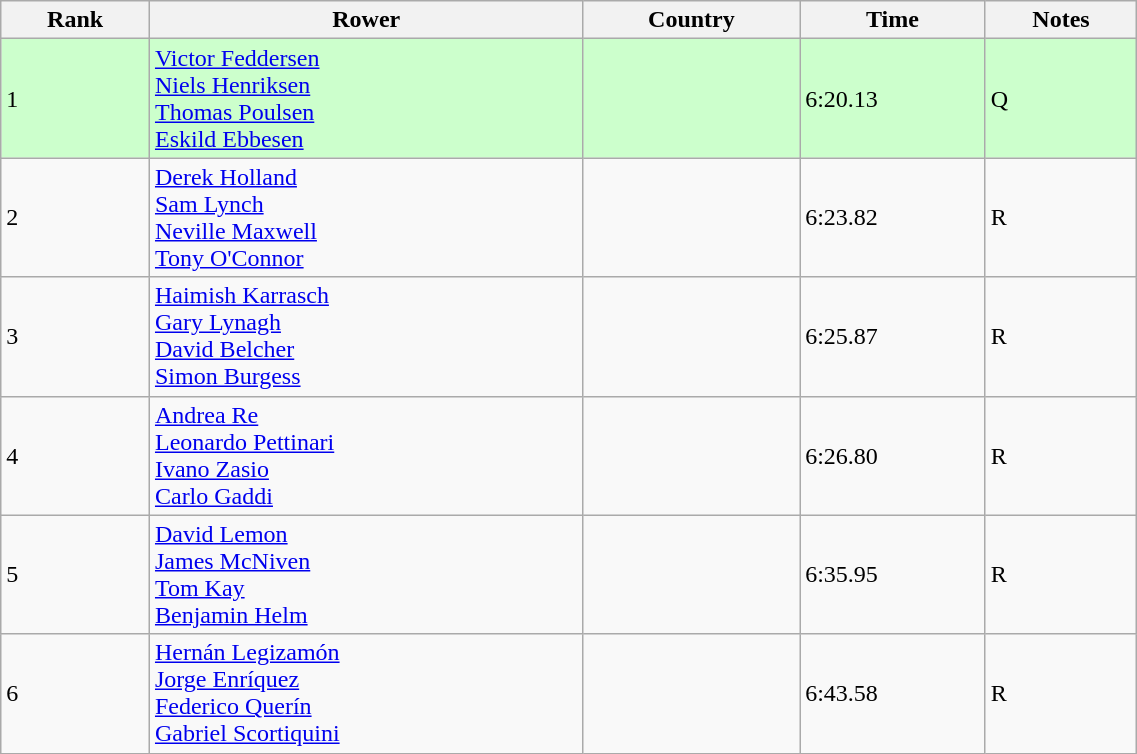<table class="wikitable sortable" width=60%>
<tr>
<th>Rank</th>
<th>Rower</th>
<th>Country</th>
<th>Time</th>
<th>Notes</th>
</tr>
<tr bgcolor=ccffcc>
<td>1</td>
<td><a href='#'>Victor Feddersen</a><br><a href='#'>Niels Henriksen</a><br><a href='#'>Thomas Poulsen</a><br><a href='#'>Eskild Ebbesen</a></td>
<td></td>
<td>6:20.13</td>
<td>Q</td>
</tr>
<tr>
<td>2</td>
<td><a href='#'>Derek Holland</a><br><a href='#'>Sam Lynch</a><br><a href='#'>Neville Maxwell</a><br><a href='#'>Tony O'Connor</a></td>
<td></td>
<td>6:23.82</td>
<td>R</td>
</tr>
<tr>
<td>3</td>
<td><a href='#'>Haimish Karrasch</a><br><a href='#'>Gary Lynagh</a><br><a href='#'>David Belcher</a><br><a href='#'>Simon Burgess</a></td>
<td></td>
<td>6:25.87</td>
<td>R</td>
</tr>
<tr>
<td>4</td>
<td><a href='#'>Andrea Re</a><br><a href='#'>Leonardo Pettinari</a><br><a href='#'>Ivano Zasio</a><br><a href='#'>Carlo Gaddi</a></td>
<td></td>
<td>6:26.80</td>
<td>R</td>
</tr>
<tr>
<td>5</td>
<td><a href='#'>David Lemon</a><br><a href='#'>James McNiven</a><br><a href='#'>Tom Kay</a><br><a href='#'>Benjamin Helm</a></td>
<td></td>
<td>6:35.95</td>
<td>R</td>
</tr>
<tr>
<td>6</td>
<td><a href='#'>Hernán Legizamón</a><br><a href='#'>Jorge Enríquez</a><br><a href='#'>Federico Querín</a><br><a href='#'>Gabriel Scortiquini</a></td>
<td></td>
<td>6:43.58</td>
<td>R</td>
</tr>
</table>
